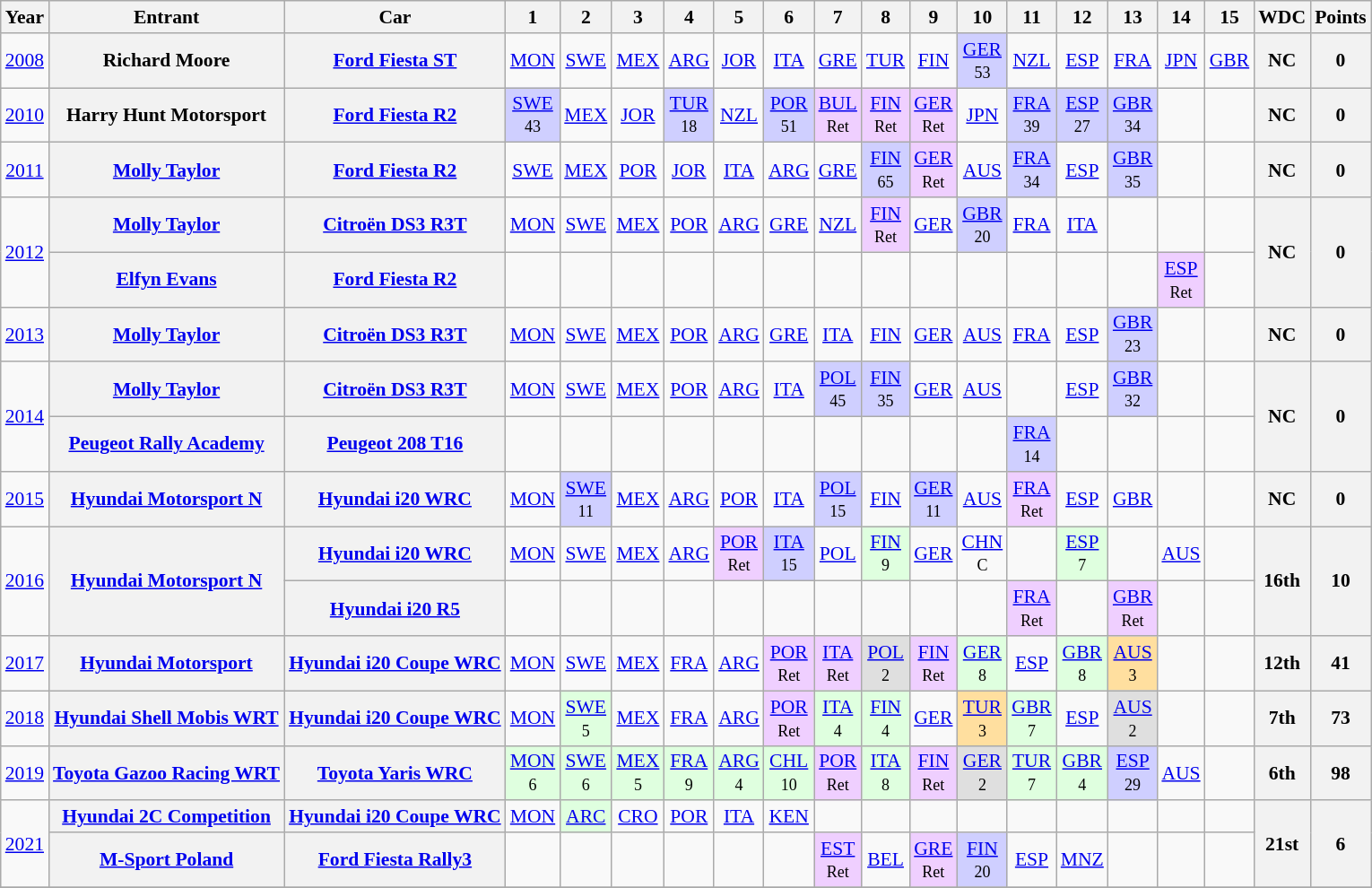<table class="wikitable" border="1" style="text-align:center; font-size:90%;">
<tr>
<th>Year</th>
<th>Entrant</th>
<th>Car</th>
<th>1</th>
<th>2</th>
<th>3</th>
<th>4</th>
<th>5</th>
<th>6</th>
<th>7</th>
<th>8</th>
<th>9</th>
<th>10</th>
<th>11</th>
<th>12</th>
<th>13</th>
<th>14</th>
<th>15</th>
<th>WDC</th>
<th>Points</th>
</tr>
<tr>
<td><a href='#'>2008</a></td>
<th>Richard Moore</th>
<th><a href='#'>Ford Fiesta ST</a></th>
<td><a href='#'>MON</a></td>
<td><a href='#'>SWE</a></td>
<td><a href='#'>MEX</a></td>
<td><a href='#'>ARG</a></td>
<td><a href='#'>JOR</a></td>
<td><a href='#'>ITA</a></td>
<td><a href='#'>GRE</a></td>
<td><a href='#'>TUR</a></td>
<td><a href='#'>FIN</a></td>
<td style="background:#cfcfff;"><a href='#'>GER</a><br><small>53</small></td>
<td><a href='#'>NZL</a></td>
<td><a href='#'>ESP</a></td>
<td><a href='#'>FRA</a></td>
<td><a href='#'>JPN</a></td>
<td><a href='#'>GBR</a></td>
<th>NC</th>
<th>0</th>
</tr>
<tr>
<td><a href='#'>2010</a></td>
<th>Harry Hunt Motorsport</th>
<th><a href='#'>Ford Fiesta R2</a></th>
<td style="background:#cfcfff;"><a href='#'>SWE</a><br><small>43</small></td>
<td><a href='#'>MEX</a></td>
<td><a href='#'>JOR</a></td>
<td style="background:#cfcfff;"><a href='#'>TUR</a><br><small>18</small></td>
<td><a href='#'>NZL</a></td>
<td style="background:#cfcfff;"><a href='#'>POR</a><br><small>51</small></td>
<td style="background:#efcfff;"><a href='#'>BUL</a><br><small>Ret</small></td>
<td style="background:#efcfff;"><a href='#'>FIN</a><br><small>Ret</small></td>
<td style="background:#efcfff;"><a href='#'>GER</a><br><small>Ret</small></td>
<td><a href='#'>JPN</a></td>
<td style="background:#cfcfff;"><a href='#'>FRA</a><br><small>39</small></td>
<td style="background:#cfcfff;"><a href='#'>ESP</a><br><small>27</small></td>
<td style="background:#cfcfff;"><a href='#'>GBR</a><br><small>34</small></td>
<td></td>
<td></td>
<th>NC</th>
<th>0</th>
</tr>
<tr>
<td><a href='#'>2011</a></td>
<th><a href='#'>Molly Taylor</a></th>
<th><a href='#'>Ford Fiesta R2</a></th>
<td><a href='#'>SWE</a></td>
<td><a href='#'>MEX</a></td>
<td><a href='#'>POR</a></td>
<td><a href='#'>JOR</a></td>
<td><a href='#'>ITA</a></td>
<td><a href='#'>ARG</a></td>
<td><a href='#'>GRE</a></td>
<td style="background:#cfcfff;"><a href='#'>FIN</a><br><small>65</small></td>
<td style="background:#EFCFFF;"><a href='#'>GER</a><br><small>Ret</small></td>
<td><a href='#'>AUS</a></td>
<td style="background:#cfcfff;"><a href='#'>FRA</a><br><small>34</small></td>
<td><a href='#'>ESP</a></td>
<td style="background:#cfcfff;"><a href='#'>GBR</a><br><small>35</small></td>
<td></td>
<td></td>
<th>NC</th>
<th>0</th>
</tr>
<tr>
<td rowspan=2><a href='#'>2012</a></td>
<th><a href='#'>Molly Taylor</a></th>
<th><a href='#'>Citroën DS3 R3T</a></th>
<td><a href='#'>MON</a></td>
<td><a href='#'>SWE</a></td>
<td><a href='#'>MEX</a></td>
<td><a href='#'>POR</a></td>
<td><a href='#'>ARG</a></td>
<td><a href='#'>GRE</a></td>
<td><a href='#'>NZL</a></td>
<td style="background:#EFCFFF;"><a href='#'>FIN</a><br><small>Ret</small></td>
<td><a href='#'>GER</a></td>
<td style="background:#cfcfff;"><a href='#'>GBR</a><br><small>20</small></td>
<td><a href='#'>FRA</a></td>
<td><a href='#'>ITA</a></td>
<td></td>
<td></td>
<td></td>
<th rowspan=2>NC</th>
<th rowspan=2>0</th>
</tr>
<tr>
<th><a href='#'>Elfyn Evans</a></th>
<th><a href='#'>Ford Fiesta R2</a></th>
<td></td>
<td></td>
<td></td>
<td></td>
<td></td>
<td></td>
<td></td>
<td></td>
<td></td>
<td></td>
<td></td>
<td></td>
<td></td>
<td style="background:#EFCFFF;"><a href='#'>ESP</a><br><small>Ret</small></td>
</tr>
<tr>
<td><a href='#'>2013</a></td>
<th><a href='#'>Molly Taylor</a></th>
<th><a href='#'>Citroën DS3 R3T</a></th>
<td><a href='#'>MON</a></td>
<td><a href='#'>SWE</a></td>
<td><a href='#'>MEX</a></td>
<td><a href='#'>POR</a></td>
<td><a href='#'>ARG</a></td>
<td><a href='#'>GRE</a></td>
<td><a href='#'>ITA</a></td>
<td><a href='#'>FIN</a></td>
<td><a href='#'>GER</a></td>
<td><a href='#'>AUS</a></td>
<td><a href='#'>FRA</a></td>
<td><a href='#'>ESP</a></td>
<td style="background:#cfcfff;"><a href='#'>GBR</a><br><small>23</small></td>
<td></td>
<td></td>
<th>NC</th>
<th>0</th>
</tr>
<tr>
<td rowspan=2><a href='#'>2014</a></td>
<th><a href='#'>Molly Taylor</a></th>
<th><a href='#'>Citroën DS3 R3T</a></th>
<td><a href='#'>MON</a></td>
<td><a href='#'>SWE</a></td>
<td><a href='#'>MEX</a></td>
<td><a href='#'>POR</a></td>
<td><a href='#'>ARG</a></td>
<td><a href='#'>ITA</a></td>
<td style="background:#cfcfff;"><a href='#'>POL</a><br><small>45</small></td>
<td style="background:#cfcfff;"><a href='#'>FIN</a><br><small>35</small></td>
<td><a href='#'>GER</a></td>
<td><a href='#'>AUS</a></td>
<td></td>
<td><a href='#'>ESP</a></td>
<td style="background:#cfcfff;"><a href='#'>GBR</a><br><small>32</small></td>
<td></td>
<td></td>
<th rowspan=2>NC</th>
<th rowspan=2>0</th>
</tr>
<tr>
<th><a href='#'>Peugeot Rally Academy</a></th>
<th><a href='#'>Peugeot 208 T16</a></th>
<td></td>
<td></td>
<td></td>
<td></td>
<td></td>
<td></td>
<td></td>
<td></td>
<td></td>
<td></td>
<td style="background:#CFCFFF;"><a href='#'>FRA</a><br><small>14</small></td>
<td></td>
<td></td>
<td></td>
</tr>
<tr>
<td><a href='#'>2015</a></td>
<th><a href='#'>Hyundai Motorsport N</a></th>
<th><a href='#'>Hyundai i20 WRC</a></th>
<td><a href='#'>MON</a></td>
<td style="background:#CFCFFF;"><a href='#'>SWE</a><br><small>11</small></td>
<td><a href='#'>MEX</a></td>
<td><a href='#'>ARG</a></td>
<td><a href='#'>POR</a></td>
<td><a href='#'>ITA</a></td>
<td style="background:#CFCFFF;"><a href='#'>POL</a><br><small>15</small></td>
<td><a href='#'>FIN</a></td>
<td style="background:#CFCFFF;"><a href='#'>GER</a><br><small>11</small></td>
<td><a href='#'>AUS</a></td>
<td style="background:#EFCFFF;"><a href='#'>FRA</a><br><small>Ret</small></td>
<td><a href='#'>ESP</a></td>
<td><a href='#'>GBR</a></td>
<td></td>
<td></td>
<th>NC</th>
<th>0</th>
</tr>
<tr>
<td rowspan=2><a href='#'>2016</a></td>
<th rowspan=2><a href='#'>Hyundai Motorsport N</a></th>
<th><a href='#'>Hyundai i20 WRC</a></th>
<td><a href='#'>MON</a></td>
<td><a href='#'>SWE</a></td>
<td><a href='#'>MEX</a></td>
<td><a href='#'>ARG</a></td>
<td style="background:#EFCFFF;"><a href='#'>POR</a><br><small>Ret</small></td>
<td style="background:#CFCFFF;"><a href='#'>ITA</a><br><small>15</small></td>
<td><a href='#'>POL</a></td>
<td style="background:#DFFFDF;"><a href='#'>FIN</a><br><small>9</small></td>
<td><a href='#'>GER</a></td>
<td><a href='#'>CHN</a><br><small>C</small></td>
<td></td>
<td style="background:#DFFFDF;"><a href='#'>ESP</a><br><small>7</small></td>
<td></td>
<td><a href='#'>AUS</a></td>
<td></td>
<th rowspan=2>16th</th>
<th rowspan=2>10</th>
</tr>
<tr>
<th><a href='#'>Hyundai i20 R5</a></th>
<td></td>
<td></td>
<td></td>
<td></td>
<td></td>
<td></td>
<td></td>
<td></td>
<td></td>
<td></td>
<td style="background:#EFCFFF;"><a href='#'>FRA</a><br><small>Ret</small></td>
<td></td>
<td style="background:#EFCFFF;"><a href='#'>GBR</a><br><small>Ret</small></td>
<td></td>
</tr>
<tr>
<td><a href='#'>2017</a></td>
<th><a href='#'>Hyundai Motorsport</a></th>
<th><a href='#'>Hyundai i20 Coupe WRC</a></th>
<td><a href='#'>MON</a></td>
<td><a href='#'>SWE</a></td>
<td><a href='#'>MEX</a></td>
<td><a href='#'>FRA</a></td>
<td><a href='#'>ARG</a></td>
<td style="background:#EFCFFF;"><a href='#'>POR</a><br><small>Ret</small></td>
<td style="background:#EFCFFF;"><a href='#'>ITA</a><br><small>Ret</small></td>
<td style="background:#DFDFDF;"><a href='#'>POL</a><br><small>2</small></td>
<td style="background:#EFCFFF;"><a href='#'>FIN</a><br><small>Ret</small></td>
<td style="background:#DFFFDF;"><a href='#'>GER</a><br><small>8</small></td>
<td><a href='#'>ESP</a></td>
<td style="background:#DFFFDF;"><a href='#'>GBR</a><br><small>8</small></td>
<td style="background:#FFDF9F;"><a href='#'>AUS</a><br><small>3</small></td>
<td></td>
<td></td>
<th>12th</th>
<th>41</th>
</tr>
<tr>
<td><a href='#'>2018</a></td>
<th><a href='#'>Hyundai Shell Mobis WRT</a></th>
<th><a href='#'>Hyundai i20 Coupe WRC</a></th>
<td><a href='#'>MON</a></td>
<td style="background:#DFFFDF;"><a href='#'>SWE</a><br><small>5</small></td>
<td><a href='#'>MEX</a></td>
<td><a href='#'>FRA</a></td>
<td><a href='#'>ARG</a></td>
<td style="background:#EFCFFF;"><a href='#'>POR</a><br><small>Ret</small></td>
<td style="background:#DFFFDF;"><a href='#'>ITA</a><br><small>4</small></td>
<td style="background:#DFFFDF;"><a href='#'>FIN</a><br><small>4</small></td>
<td><a href='#'>GER</a></td>
<td style="background:#FFDF9F;"><a href='#'>TUR</a><br><small>3</small></td>
<td style="background:#DFFFDF;"><a href='#'>GBR</a><br><small>7</small></td>
<td><a href='#'>ESP</a></td>
<td style="background:#DFDFDF;"><a href='#'>AUS</a><br><small>2</small></td>
<td></td>
<td></td>
<th>7th</th>
<th>73</th>
</tr>
<tr>
<td><a href='#'>2019</a></td>
<th><a href='#'>Toyota Gazoo Racing WRT</a></th>
<th><a href='#'>Toyota Yaris WRC</a></th>
<td style="background:#DFFFDF;"><a href='#'>MON</a><br><small>6</small></td>
<td style="background:#DFFFDF;"><a href='#'>SWE</a><br><small>6</small></td>
<td style="background:#DFFFDF;"><a href='#'>MEX</a><br><small>5</small></td>
<td style="background:#DFFFDF;"><a href='#'>FRA</a><br><small>9</small></td>
<td style="background:#DFFFDF;"><a href='#'>ARG</a><br><small>4</small></td>
<td style="background:#DFFFDF;"><a href='#'>CHL</a><br><small>10</small></td>
<td style="background:#EFCFFF;"><a href='#'>POR</a><br><small>Ret</small></td>
<td style="background:#DFFFDF;"><a href='#'>ITA</a><br><small>8</small></td>
<td style="background:#EFCFFF;"><a href='#'>FIN</a><br><small>Ret</small></td>
<td style="background:#DFDFDF;"><a href='#'>GER</a><br><small>2</small></td>
<td style="background:#DFFFDF;"><a href='#'>TUR</a><br><small>7</small></td>
<td style="background:#DFFFDF;"><a href='#'>GBR</a><br><small>4</small></td>
<td style="background:#CFCFFF;"><a href='#'>ESP</a><br><small>29</small></td>
<td><a href='#'>AUS</a><br></td>
<td></td>
<th>6th</th>
<th>98</th>
</tr>
<tr>
<td rowspan="2"><a href='#'>2021</a></td>
<th><a href='#'>Hyundai 2C Competition</a></th>
<th><a href='#'>Hyundai i20 Coupe WRC</a></th>
<td><a href='#'>MON</a></td>
<td style="background:#DFFFDF;"><a href='#'>ARC</a><br></td>
<td><a href='#'>CRO</a></td>
<td><a href='#'>POR</a></td>
<td><a href='#'>ITA</a></td>
<td><a href='#'>KEN</a></td>
<td></td>
<td></td>
<td></td>
<td></td>
<td></td>
<td></td>
<td></td>
<td></td>
<td></td>
<th rowspan="2">21st</th>
<th rowspan="2">6</th>
</tr>
<tr>
<th><a href='#'>M-Sport Poland</a></th>
<th><a href='#'>Ford Fiesta Rally3</a></th>
<td></td>
<td></td>
<td></td>
<td></td>
<td></td>
<td></td>
<td style="background:#EFCFFF;"><a href='#'>EST</a><br><small>Ret</small></td>
<td><a href='#'>BEL</a></td>
<td style="background:#EFCFFF;"><a href='#'>GRE</a><br><small>Ret</small></td>
<td style="background:#CFCFFF"><a href='#'>FIN</a><br><small>20</small></td>
<td><a href='#'>ESP</a></td>
<td><a href='#'>MNZ</a></td>
<td></td>
<td></td>
<td></td>
</tr>
<tr>
</tr>
</table>
